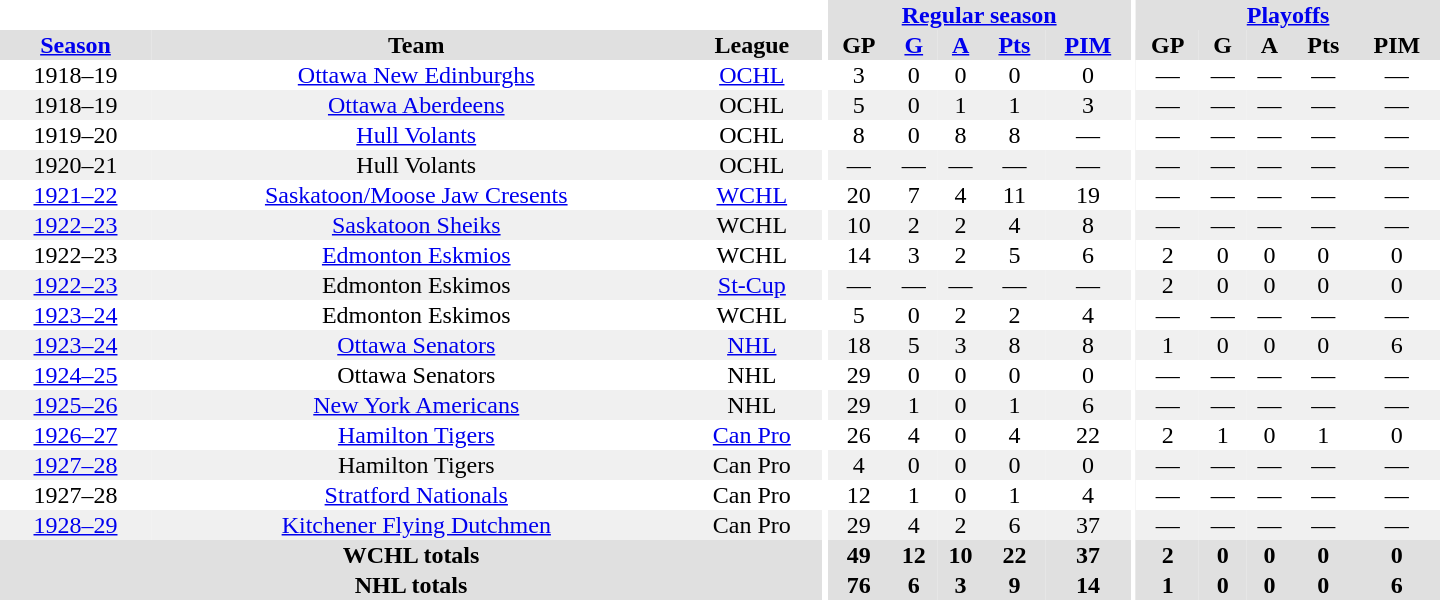<table border="0" cellpadding="1" cellspacing="0" style="text-align:center; width:60em">
<tr bgcolor="#e0e0e0">
<th colspan="3" bgcolor="#ffffff"></th>
<th rowspan="100" bgcolor="#ffffff"></th>
<th colspan="5"><a href='#'>Regular season</a></th>
<th rowspan="100" bgcolor="#ffffff"></th>
<th colspan="5"><a href='#'>Playoffs</a></th>
</tr>
<tr bgcolor="#e0e0e0">
<th><a href='#'>Season</a></th>
<th>Team</th>
<th>League</th>
<th>GP</th>
<th><a href='#'>G</a></th>
<th><a href='#'>A</a></th>
<th><a href='#'>Pts</a></th>
<th><a href='#'>PIM</a></th>
<th>GP</th>
<th>G</th>
<th>A</th>
<th>Pts</th>
<th>PIM</th>
</tr>
<tr>
<td>1918–19</td>
<td><a href='#'>Ottawa New Edinburghs</a></td>
<td><a href='#'>OCHL</a></td>
<td>3</td>
<td>0</td>
<td>0</td>
<td>0</td>
<td>0</td>
<td>—</td>
<td>—</td>
<td>—</td>
<td>—</td>
<td>—</td>
</tr>
<tr bgcolor="#f0f0f0">
<td>1918–19</td>
<td><a href='#'>Ottawa Aberdeens</a></td>
<td>OCHL</td>
<td>5</td>
<td>0</td>
<td>1</td>
<td>1</td>
<td>3</td>
<td>—</td>
<td>—</td>
<td>—</td>
<td>—</td>
<td>—</td>
</tr>
<tr>
<td>1919–20</td>
<td><a href='#'>Hull Volants</a></td>
<td>OCHL</td>
<td>8</td>
<td>0</td>
<td>8</td>
<td>8</td>
<td>—</td>
<td>—</td>
<td>—</td>
<td>—</td>
<td>—</td>
<td>—</td>
</tr>
<tr bgcolor="#f0f0f0">
<td>1920–21</td>
<td>Hull Volants</td>
<td>OCHL</td>
<td>—</td>
<td>—</td>
<td>—</td>
<td>—</td>
<td>—</td>
<td>—</td>
<td>—</td>
<td>—</td>
<td>—</td>
<td>—</td>
</tr>
<tr>
<td><a href='#'>1921–22</a></td>
<td><a href='#'>Saskatoon/Moose Jaw Cresents</a></td>
<td><a href='#'>WCHL</a></td>
<td>20</td>
<td>7</td>
<td>4</td>
<td>11</td>
<td>19</td>
<td>—</td>
<td>—</td>
<td>—</td>
<td>—</td>
<td>—</td>
</tr>
<tr bgcolor="#f0f0f0">
<td><a href='#'>1922–23</a></td>
<td><a href='#'>Saskatoon Sheiks</a></td>
<td>WCHL</td>
<td>10</td>
<td>2</td>
<td>2</td>
<td>4</td>
<td>8</td>
<td>—</td>
<td>—</td>
<td>—</td>
<td>—</td>
<td>—</td>
</tr>
<tr>
<td>1922–23</td>
<td><a href='#'>Edmonton Eskmios</a></td>
<td>WCHL</td>
<td>14</td>
<td>3</td>
<td>2</td>
<td>5</td>
<td>6</td>
<td>2</td>
<td>0</td>
<td>0</td>
<td>0</td>
<td>0</td>
</tr>
<tr bgcolor="#f0f0f0">
<td><a href='#'>1922–23</a></td>
<td>Edmonton Eskimos</td>
<td><a href='#'>St-Cup</a></td>
<td>—</td>
<td>—</td>
<td>—</td>
<td>—</td>
<td>—</td>
<td>2</td>
<td>0</td>
<td>0</td>
<td>0</td>
<td>0</td>
</tr>
<tr>
<td><a href='#'>1923–24</a></td>
<td>Edmonton Eskimos</td>
<td>WCHL</td>
<td>5</td>
<td>0</td>
<td>2</td>
<td>2</td>
<td>4</td>
<td>—</td>
<td>—</td>
<td>—</td>
<td>—</td>
<td>—</td>
</tr>
<tr bgcolor="#f0f0f0">
<td><a href='#'>1923–24</a></td>
<td><a href='#'>Ottawa Senators</a></td>
<td><a href='#'>NHL</a></td>
<td>18</td>
<td>5</td>
<td>3</td>
<td>8</td>
<td>8</td>
<td>1</td>
<td>0</td>
<td>0</td>
<td>0</td>
<td>6</td>
</tr>
<tr>
<td><a href='#'>1924–25</a></td>
<td>Ottawa Senators</td>
<td>NHL</td>
<td>29</td>
<td>0</td>
<td>0</td>
<td>0</td>
<td>0</td>
<td>—</td>
<td>—</td>
<td>—</td>
<td>—</td>
<td>—</td>
</tr>
<tr bgcolor="#f0f0f0">
<td><a href='#'>1925–26</a></td>
<td><a href='#'>New York Americans</a></td>
<td>NHL</td>
<td>29</td>
<td>1</td>
<td>0</td>
<td>1</td>
<td>6</td>
<td>—</td>
<td>—</td>
<td>—</td>
<td>—</td>
<td>—</td>
</tr>
<tr>
<td><a href='#'>1926–27</a></td>
<td><a href='#'>Hamilton Tigers</a></td>
<td><a href='#'>Can Pro</a></td>
<td>26</td>
<td>4</td>
<td>0</td>
<td>4</td>
<td>22</td>
<td>2</td>
<td>1</td>
<td>0</td>
<td>1</td>
<td>0</td>
</tr>
<tr bgcolor="#f0f0f0">
<td><a href='#'>1927–28</a></td>
<td>Hamilton Tigers</td>
<td>Can Pro</td>
<td>4</td>
<td>0</td>
<td>0</td>
<td>0</td>
<td>0</td>
<td>—</td>
<td>—</td>
<td>—</td>
<td>—</td>
<td>—</td>
</tr>
<tr>
<td>1927–28</td>
<td><a href='#'>Stratford Nationals</a></td>
<td>Can Pro</td>
<td>12</td>
<td>1</td>
<td>0</td>
<td>1</td>
<td>4</td>
<td>—</td>
<td>—</td>
<td>—</td>
<td>—</td>
<td>—</td>
</tr>
<tr bgcolor="#f0f0f0">
<td><a href='#'>1928–29</a></td>
<td><a href='#'>Kitchener Flying Dutchmen</a></td>
<td>Can Pro</td>
<td>29</td>
<td>4</td>
<td>2</td>
<td>6</td>
<td>37</td>
<td>—</td>
<td>—</td>
<td>—</td>
<td>—</td>
<td>—</td>
</tr>
<tr bgcolor="#e0e0e0">
<th colspan="3">WCHL totals</th>
<th>49</th>
<th>12</th>
<th>10</th>
<th>22</th>
<th>37</th>
<th>2</th>
<th>0</th>
<th>0</th>
<th>0</th>
<th>0</th>
</tr>
<tr bgcolor="#e0e0e0">
<th colspan="3">NHL totals</th>
<th>76</th>
<th>6</th>
<th>3</th>
<th>9</th>
<th>14</th>
<th>1</th>
<th>0</th>
<th>0</th>
<th>0</th>
<th>6</th>
</tr>
</table>
